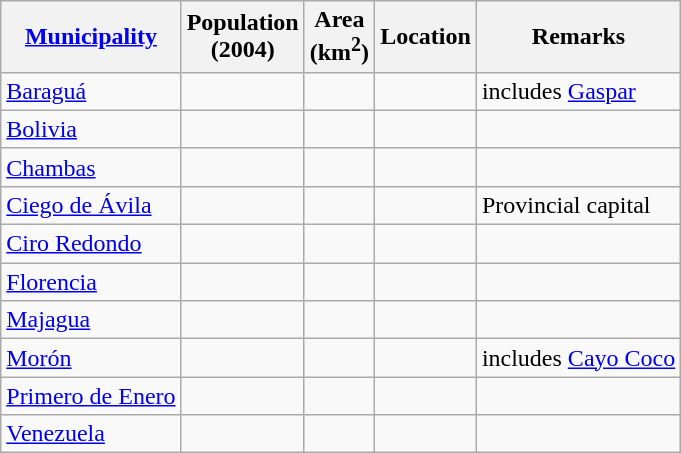<table class="wikitable sortable">
<tr>
<th><a href='#'>Municipality</a></th>
<th>Population<br>(2004)</th>
<th>Area<br>(km<sup>2</sup>)</th>
<th>Location</th>
<th>Remarks</th>
</tr>
<tr>
<td><a href='#'>Baraguá</a></td>
<td></td>
<td></td>
<td><small></small></td>
<td>includes <a href='#'>Gaspar</a></td>
</tr>
<tr>
<td><a href='#'>Bolivia</a></td>
<td></td>
<td></td>
<td><small></small></td>
<td></td>
</tr>
<tr>
<td><a href='#'>Chambas</a></td>
<td></td>
<td></td>
<td><small></small></td>
<td></td>
</tr>
<tr>
<td><a href='#'>Ciego de Ávila</a></td>
<td></td>
<td></td>
<td><small></small></td>
<td>Provincial capital</td>
</tr>
<tr>
<td><a href='#'>Ciro Redondo</a></td>
<td></td>
<td></td>
<td><small></small></td>
<td></td>
</tr>
<tr>
<td><a href='#'>Florencia</a></td>
<td></td>
<td></td>
<td><small></small></td>
<td></td>
</tr>
<tr>
<td><a href='#'>Majagua</a></td>
<td></td>
<td></td>
<td><small></small></td>
<td></td>
</tr>
<tr>
<td><a href='#'>Morón</a></td>
<td></td>
<td></td>
<td><small></small></td>
<td>includes <a href='#'>Cayo Coco</a></td>
</tr>
<tr>
<td><a href='#'>Primero de Enero</a></td>
<td></td>
<td></td>
<td><small></small></td>
<td></td>
</tr>
<tr>
<td><a href='#'>Venezuela</a></td>
<td></td>
<td></td>
<td><small></small></td>
<td></td>
</tr>
</table>
